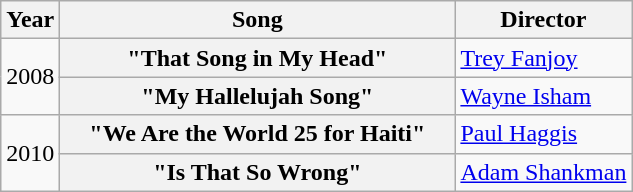<table class="wikitable plainrowheaders">
<tr>
<th>Year</th>
<th style="width:16em;">Song</th>
<th>Director</th>
</tr>
<tr>
<td rowspan="2">2008</td>
<th scope="row">"That Song in My Head"</th>
<td><a href='#'>Trey Fanjoy</a></td>
</tr>
<tr>
<th scope="row">"My Hallelujah Song"</th>
<td><a href='#'>Wayne Isham</a></td>
</tr>
<tr>
<td rowspan="2">2010</td>
<th scope="row">"We Are the World 25 for Haiti"</th>
<td><a href='#'>Paul Haggis</a></td>
</tr>
<tr>
<th scope="row">"Is That So Wrong"</th>
<td><a href='#'>Adam Shankman</a></td>
</tr>
</table>
